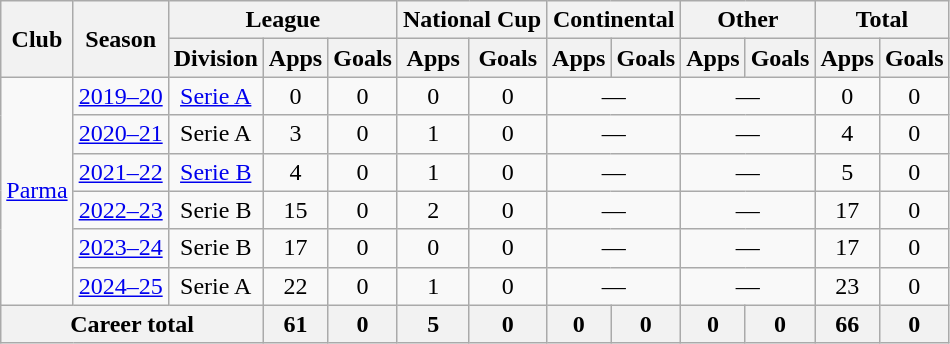<table class="wikitable" style="text-align: center">
<tr>
<th rowspan="2">Club</th>
<th rowspan="2">Season</th>
<th colspan="3">League</th>
<th colspan="2">National Cup</th>
<th colspan="2">Continental</th>
<th colspan="2">Other</th>
<th colspan="2">Total</th>
</tr>
<tr>
<th>Division</th>
<th>Apps</th>
<th>Goals</th>
<th>Apps</th>
<th>Goals</th>
<th>Apps</th>
<th>Goals</th>
<th>Apps</th>
<th>Goals</th>
<th>Apps</th>
<th>Goals</th>
</tr>
<tr>
<td rowspan="6"><a href='#'>Parma</a></td>
<td><a href='#'>2019–20</a></td>
<td><a href='#'>Serie A</a></td>
<td>0</td>
<td>0</td>
<td>0</td>
<td>0</td>
<td colspan="2">—</td>
<td colspan="2">—</td>
<td>0</td>
<td>0</td>
</tr>
<tr>
<td><a href='#'>2020–21</a></td>
<td>Serie A</td>
<td>3</td>
<td>0</td>
<td>1</td>
<td>0</td>
<td colspan="2">—</td>
<td colspan="2">—</td>
<td>4</td>
<td>0</td>
</tr>
<tr>
<td><a href='#'>2021–22</a></td>
<td><a href='#'>Serie B</a></td>
<td>4</td>
<td>0</td>
<td>1</td>
<td>0</td>
<td colspan="2">—</td>
<td colspan="2">—</td>
<td>5</td>
<td>0</td>
</tr>
<tr>
<td><a href='#'>2022–23</a></td>
<td>Serie B</td>
<td>15</td>
<td>0</td>
<td>2</td>
<td>0</td>
<td colspan="2">—</td>
<td colspan="2">—</td>
<td>17</td>
<td>0</td>
</tr>
<tr>
<td><a href='#'>2023–24</a></td>
<td>Serie B</td>
<td>17</td>
<td>0</td>
<td>0</td>
<td>0</td>
<td colspan="2">—</td>
<td colspan="2">—</td>
<td>17</td>
<td>0</td>
</tr>
<tr>
<td><a href='#'>2024–25</a></td>
<td>Serie A</td>
<td>22</td>
<td>0</td>
<td>1</td>
<td>0</td>
<td colspan="2">—</td>
<td colspan="2">—</td>
<td>23</td>
<td>0</td>
</tr>
<tr>
<th colspan="3">Career total</th>
<th>61</th>
<th>0</th>
<th>5</th>
<th>0</th>
<th>0</th>
<th>0</th>
<th>0</th>
<th>0</th>
<th>66</th>
<th>0</th>
</tr>
</table>
